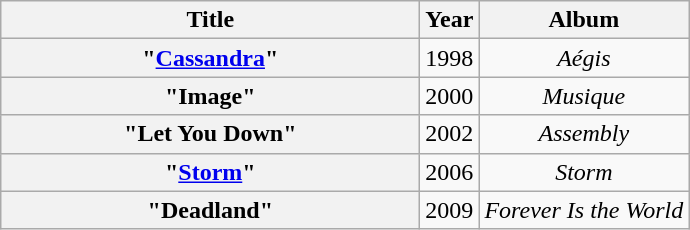<table class="wikitable plainrowheaders" style="text-align:center;">
<tr>
<th scope="col" style="width:17em;">Title</th>
<th scope="col">Year</th>
<th scope="col">Album</th>
</tr>
<tr>
<th scope="row">"<a href='#'>Cassandra</a>"</th>
<td>1998</td>
<td><em>Aégis</em></td>
</tr>
<tr>
<th scope="row">"Image"</th>
<td>2000</td>
<td><em>Musique</em></td>
</tr>
<tr>
<th scope="row">"Let You Down"</th>
<td>2002</td>
<td><em>Assembly</em></td>
</tr>
<tr>
<th scope="row">"<a href='#'>Storm</a>"</th>
<td>2006</td>
<td><em>Storm</em></td>
</tr>
<tr>
<th scope="row">"Deadland"</th>
<td>2009</td>
<td><em>Forever Is the World</em></td>
</tr>
</table>
